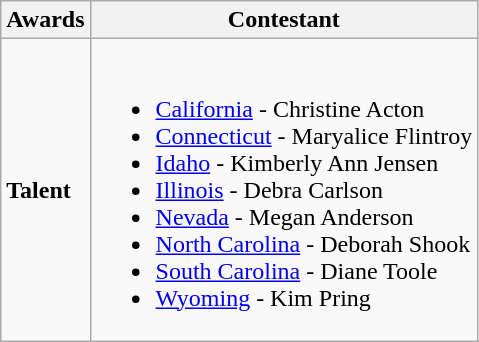<table class="wikitable">
<tr>
<th>Awards</th>
<th>Contestant</th>
</tr>
<tr>
<td><strong>Talent</strong></td>
<td><br><ul><li> <a href='#'>California</a> - Christine Acton</li><li> <a href='#'>Connecticut</a> - Maryalice Flintroy</li><li> <a href='#'>Idaho</a> - Kimberly Ann Jensen</li><li> <a href='#'>Illinois</a> -  Debra Carlson</li><li> <a href='#'>Nevada</a> - Megan Anderson</li><li> <a href='#'>North Carolina</a> - Deborah Shook</li><li> <a href='#'>South Carolina</a> - Diane Toole</li><li> <a href='#'>Wyoming</a> - Kim Pring</li></ul></td>
</tr>
</table>
